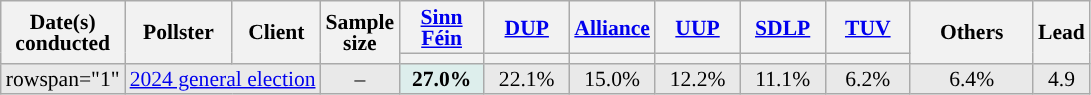<table class="wikitable sortable mw-datatable" style="text-align:center; font-size:90%; line-height:14px;">
<tr>
<th rowspan="2">Date(s)<br>conducted</th>
<th rowspan="2">Pollster</th>
<th rowspan="2">Client</th>
<th rowspan="2" data-sort-type="number">Sample<br>size</th>
<th class="unsortable" style="width:50px;"><a href='#'>Sinn Féin</a></th>
<th class="unsortable" style="width:50px;"><a href='#'>DUP</a></th>
<th class="unsortable" style="width:50px;"><a href='#'>Alliance</a></th>
<th class="unsortable" style="width:50px;"><a href='#'>UUP</a></th>
<th class="unsortable" style="width:50px;"><a href='#'>SDLP</a></th>
<th class="unsortable" style="width:50px;"><a href='#'>TUV</a></th>
<th rowspan="2" class="unsortable" style="width:75px;">Others</th>
<th rowspan="2" data-sort-type="number">Lead</th>
</tr>
<tr>
<th data-sort-type="number" style="background:"></th>
<th data-sort-type="number" style="background:"></th>
<th data-sort-type="number" style="background:"></th>
<th data-sort-type="number" style="background:"></th>
<th data-sort-type="number" style="background:"></th>
<th data-sort-type="number" style="background:"></th>
</tr>
<tr style="background:#e9e9e9;">
<td>rowspan="1" </td>
<td colspan="2" rowspan="1"><a href='#'>2024 general election</a></td>
<td>–</td>
<td style="background:#ddeeec;"><strong>27.0%</strong></td>
<td>22.1%</td>
<td>15.0%</td>
<td>12.2%</td>
<td>11.1%</td>
<td>6.2%</td>
<td>6.4%</td>
<td style="background:">4.9</td>
</tr>
</table>
